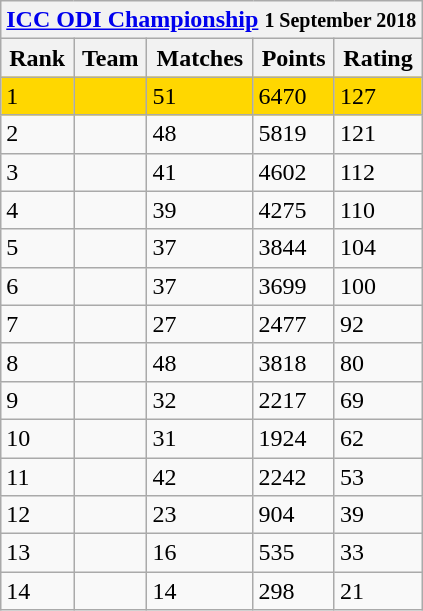<table class="wikitable" style="white-space:nowrap">
<tr>
<th colspan="5"><a href='#'>ICC ODI Championship</a> <small>1 September 2018</small></th>
</tr>
<tr>
<th>Rank</th>
<th>Team</th>
<th>Matches</th>
<th>Points</th>
<th>Rating</th>
</tr>
<tr style="background:gold">
<td>1</td>
<td style="text-align:left;"></td>
<td>51</td>
<td>6470</td>
<td>127</td>
</tr>
<tr>
<td>2</td>
<td style="text-align:left;"></td>
<td>48</td>
<td>5819</td>
<td>121</td>
</tr>
<tr>
<td>3</td>
<td style="text-align:left;"></td>
<td>41</td>
<td>4602</td>
<td>112</td>
</tr>
<tr>
<td>4</td>
<td style="text-align:left;"></td>
<td>39</td>
<td>4275</td>
<td>110</td>
</tr>
<tr>
<td>5</td>
<td style="text-align:left;"></td>
<td>37</td>
<td>3844</td>
<td>104</td>
</tr>
<tr>
<td>6</td>
<td style="text-align:left;"></td>
<td>37</td>
<td>3699</td>
<td>100</td>
</tr>
<tr>
<td>7</td>
<td style="text-align:left;"></td>
<td>27</td>
<td>2477</td>
<td>92</td>
</tr>
<tr>
<td>8</td>
<td style="text-align:left;"></td>
<td>48</td>
<td>3818</td>
<td>80</td>
</tr>
<tr>
<td>9</td>
<td style="text-align:left;"></td>
<td>32</td>
<td>2217</td>
<td>69</td>
</tr>
<tr>
<td>10</td>
<td style="text-align:left;"></td>
<td>31</td>
<td>1924</td>
<td>62</td>
</tr>
<tr>
<td>11</td>
<td style="text-align:left;"></td>
<td>42</td>
<td>2242</td>
<td>53</td>
</tr>
<tr>
<td>12</td>
<td style="text-align:left;"></td>
<td>23</td>
<td>904</td>
<td>39</td>
</tr>
<tr>
<td>13</td>
<td style="text-align:left;"></td>
<td>16</td>
<td>535</td>
<td>33</td>
</tr>
<tr>
<td>14</td>
<td style="text-align:left;"></td>
<td>14</td>
<td>298</td>
<td>21</td>
</tr>
</table>
